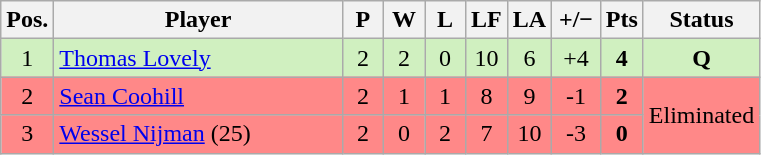<table class="wikitable" style="text-align:center; margin: 1em auto 1em auto, align:left">
<tr>
<th width=20>Pos.</th>
<th width=185>Player</th>
<th width=20>P</th>
<th width=20>W</th>
<th width=20>L</th>
<th width=20>LF</th>
<th width=20>LA</th>
<th width=25>+/−</th>
<th width=20>Pts</th>
<th width=70>Status</th>
</tr>
<tr style="background:#D0F0C0;">
<td>1</td>
<td align=left> <a href='#'>Thomas Lovely</a></td>
<td>2</td>
<td>2</td>
<td>0</td>
<td>10</td>
<td>6</td>
<td>+4</td>
<td><strong>4</strong></td>
<td rowspan=1><strong>Q</strong></td>
</tr>
<tr style="background:#FF8888;">
<td>2</td>
<td align=left> <a href='#'>Sean Coohill</a></td>
<td>2</td>
<td>1</td>
<td>1</td>
<td>8</td>
<td>9</td>
<td>-1</td>
<td><strong>2</strong></td>
<td rowspan=2>Eliminated</td>
</tr>
<tr style="background:#FF8888;">
<td>3</td>
<td align=left> <a href='#'>Wessel Nijman</a> (25)</td>
<td>2</td>
<td>0</td>
<td>2</td>
<td>7</td>
<td>10</td>
<td>-3</td>
<td><strong>0</strong></td>
</tr>
</table>
